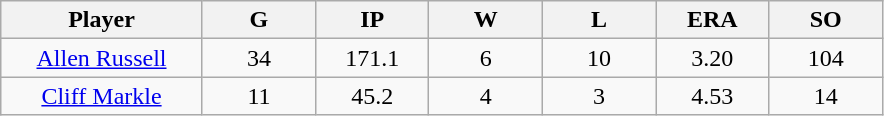<table class="wikitable sortable">
<tr>
<th bgcolor="#DDDDFF" width="16%">Player</th>
<th bgcolor="#DDDDFF" width="9%">G</th>
<th bgcolor="#DDDDFF" width="9%">IP</th>
<th bgcolor="#DDDDFF" width="9%">W</th>
<th bgcolor="#DDDDFF" width="9%">L</th>
<th bgcolor="#DDDDFF" width="9%">ERA</th>
<th bgcolor="#DDDDFF" width="9%">SO</th>
</tr>
<tr align="center">
<td><a href='#'>Allen Russell</a></td>
<td>34</td>
<td>171.1</td>
<td>6</td>
<td>10</td>
<td>3.20</td>
<td>104</td>
</tr>
<tr align="center">
<td><a href='#'>Cliff Markle</a></td>
<td>11</td>
<td>45.2</td>
<td>4</td>
<td>3</td>
<td>4.53</td>
<td>14</td>
</tr>
</table>
